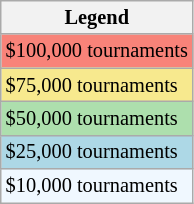<table class=wikitable style="font-size:85%">
<tr>
<th>Legend</th>
</tr>
<tr style="background:#f88379;">
<td>$100,000 tournaments</td>
</tr>
<tr style="background:#f7e98e;">
<td>$75,000 tournaments</td>
</tr>
<tr style="background:#addfad;">
<td>$50,000 tournaments</td>
</tr>
<tr style="background:lightblue;">
<td>$25,000 tournaments</td>
</tr>
<tr style="background:#f0f8ff;">
<td>$10,000 tournaments</td>
</tr>
</table>
